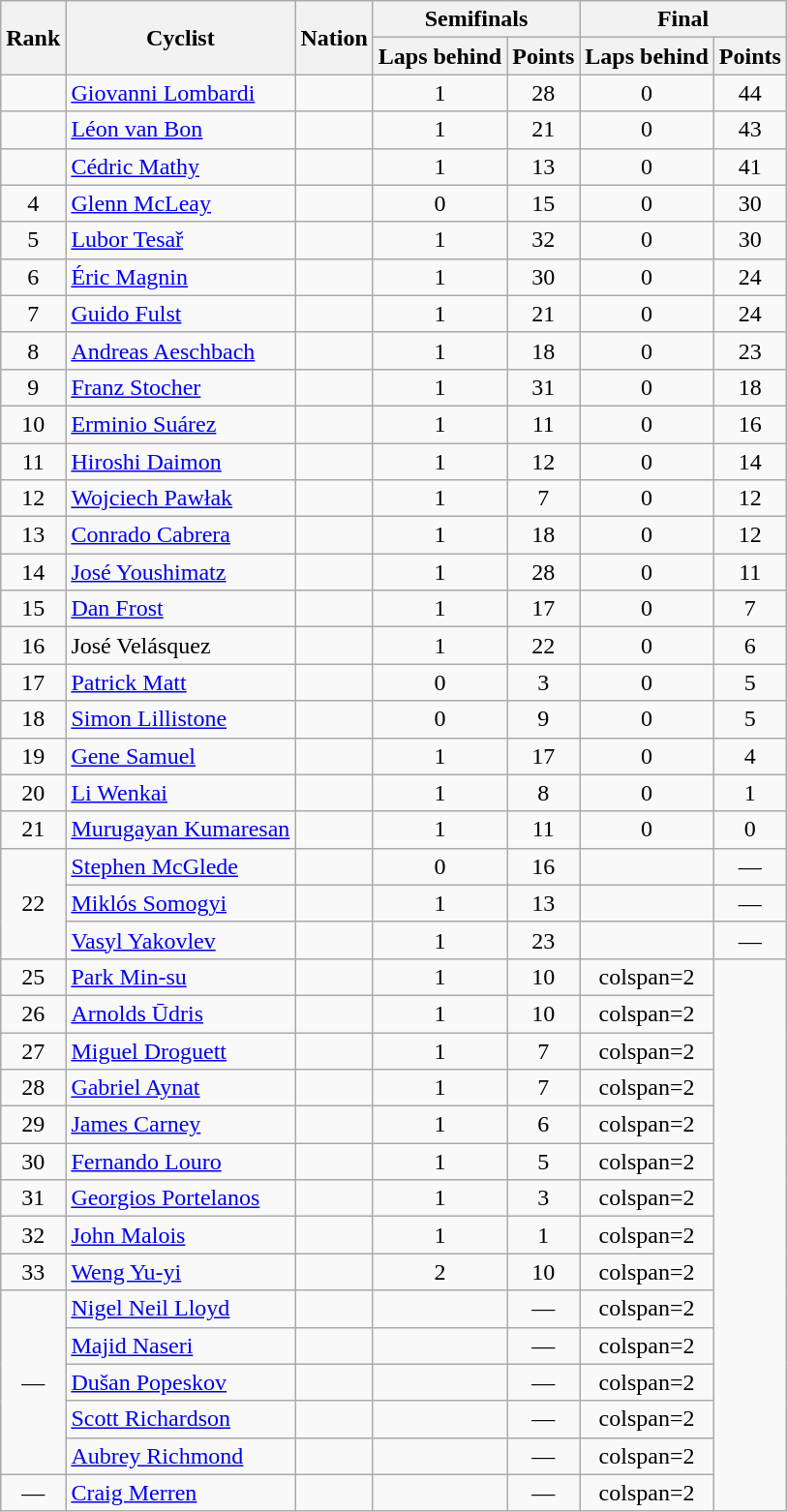<table class="wikitable sortable" style="text-align:center">
<tr>
<th rowspan=2>Rank</th>
<th rowspan=2>Cyclist</th>
<th rowspan=2>Nation</th>
<th colspan=2>Semifinals</th>
<th colspan=2>Final</th>
</tr>
<tr>
<th>Laps behind</th>
<th>Points</th>
<th>Laps behind</th>
<th>Points</th>
</tr>
<tr>
<td></td>
<td align=left><a href='#'>Giovanni Lombardi</a></td>
<td align=left></td>
<td>1</td>
<td>28</td>
<td>0</td>
<td>44</td>
</tr>
<tr>
<td></td>
<td align=left><a href='#'>Léon van Bon</a></td>
<td align=left></td>
<td>1</td>
<td>21</td>
<td>0</td>
<td>43</td>
</tr>
<tr>
<td></td>
<td align=left><a href='#'>Cédric Mathy</a></td>
<td align=left></td>
<td>1</td>
<td>13</td>
<td>0</td>
<td>41</td>
</tr>
<tr>
<td>4</td>
<td align=left><a href='#'>Glenn McLeay</a></td>
<td align=left></td>
<td>0</td>
<td>15</td>
<td>0</td>
<td>30</td>
</tr>
<tr>
<td>5</td>
<td align=left><a href='#'>Lubor Tesař</a></td>
<td align=left></td>
<td>1</td>
<td>32</td>
<td>0</td>
<td>30</td>
</tr>
<tr>
<td>6</td>
<td align=left><a href='#'>Éric Magnin</a></td>
<td align=left></td>
<td>1</td>
<td>30</td>
<td>0</td>
<td>24</td>
</tr>
<tr>
<td>7</td>
<td align=left><a href='#'>Guido Fulst</a></td>
<td align=left></td>
<td>1</td>
<td>21</td>
<td>0</td>
<td>24</td>
</tr>
<tr>
<td>8</td>
<td align=left><a href='#'>Andreas Aeschbach</a></td>
<td align=left></td>
<td>1</td>
<td>18</td>
<td>0</td>
<td>23</td>
</tr>
<tr>
<td>9</td>
<td align=left><a href='#'>Franz Stocher</a></td>
<td align=left></td>
<td>1</td>
<td>31</td>
<td>0</td>
<td>18</td>
</tr>
<tr>
<td>10</td>
<td align=left><a href='#'>Erminio Suárez</a></td>
<td align=left></td>
<td>1</td>
<td>11</td>
<td>0</td>
<td>16</td>
</tr>
<tr>
<td>11</td>
<td align=left><a href='#'>Hiroshi Daimon</a></td>
<td align=left></td>
<td>1</td>
<td>12</td>
<td>0</td>
<td>14</td>
</tr>
<tr>
<td>12</td>
<td align=left><a href='#'>Wojciech Pawłak</a></td>
<td align=left></td>
<td>1</td>
<td>7</td>
<td>0</td>
<td>12</td>
</tr>
<tr>
<td>13</td>
<td align=left><a href='#'>Conrado Cabrera</a></td>
<td align=left></td>
<td>1</td>
<td>18</td>
<td>0</td>
<td>12</td>
</tr>
<tr>
<td>14</td>
<td align=left><a href='#'>José Youshimatz</a></td>
<td align=left></td>
<td>1</td>
<td>28</td>
<td>0</td>
<td>11</td>
</tr>
<tr>
<td>15</td>
<td align=left><a href='#'>Dan Frost</a></td>
<td align=left></td>
<td>1</td>
<td>17</td>
<td>0</td>
<td>7</td>
</tr>
<tr>
<td>16</td>
<td align=left>José Velásquez</td>
<td align=left></td>
<td>1</td>
<td>22</td>
<td>0</td>
<td>6</td>
</tr>
<tr>
<td>17</td>
<td align=left><a href='#'>Patrick Matt</a></td>
<td align=left></td>
<td>0</td>
<td>3</td>
<td>0</td>
<td>5</td>
</tr>
<tr>
<td>18</td>
<td align=left><a href='#'>Simon Lillistone</a></td>
<td align=left></td>
<td>0</td>
<td>9</td>
<td>0</td>
<td>5</td>
</tr>
<tr>
<td>19</td>
<td align=left><a href='#'>Gene Samuel</a></td>
<td align=left></td>
<td>1</td>
<td>17</td>
<td>0</td>
<td>4</td>
</tr>
<tr>
<td>20</td>
<td align=left><a href='#'>Li Wenkai</a></td>
<td align=left></td>
<td>1</td>
<td>8</td>
<td>0</td>
<td>1</td>
</tr>
<tr>
<td>21</td>
<td align=left><a href='#'>Murugayan Kumaresan</a></td>
<td align=left></td>
<td>1</td>
<td>11</td>
<td>0</td>
<td>0</td>
</tr>
<tr>
<td rowspan=3>22</td>
<td align=left><a href='#'>Stephen McGlede</a></td>
<td align=left></td>
<td>0</td>
<td>16</td>
<td data-sort-value=9></td>
<td data-sort-value=0>—</td>
</tr>
<tr>
<td align=left><a href='#'>Miklós Somogyi</a></td>
<td align=left></td>
<td>1</td>
<td>13</td>
<td data-sort-value=9></td>
<td data-sort-value=0>—</td>
</tr>
<tr>
<td align=left><a href='#'>Vasyl Yakovlev</a></td>
<td align=left></td>
<td>1</td>
<td>23</td>
<td data-sort-value=9></td>
<td data-sort-value=0>—</td>
</tr>
<tr>
<td>25</td>
<td align=left><a href='#'>Park Min-su</a></td>
<td align=left></td>
<td>1</td>
<td>10</td>
<td>colspan=2 </td>
</tr>
<tr>
<td>26</td>
<td align=left><a href='#'>Arnolds Ūdris</a></td>
<td align=left></td>
<td>1</td>
<td>10</td>
<td>colspan=2 </td>
</tr>
<tr>
<td>27</td>
<td align=left><a href='#'>Miguel Droguett</a></td>
<td align=left></td>
<td>1</td>
<td>7</td>
<td>colspan=2 </td>
</tr>
<tr>
<td>28</td>
<td align=left><a href='#'>Gabriel Aynat</a></td>
<td align=left></td>
<td>1</td>
<td>7</td>
<td>colspan=2 </td>
</tr>
<tr>
<td>29</td>
<td align=left><a href='#'>James Carney</a></td>
<td align=left></td>
<td>1</td>
<td>6</td>
<td>colspan=2 </td>
</tr>
<tr>
<td>30</td>
<td align=left><a href='#'>Fernando Louro</a></td>
<td align=left></td>
<td>1</td>
<td>5</td>
<td>colspan=2 </td>
</tr>
<tr>
<td>31</td>
<td align=left><a href='#'>Georgios Portelanos</a></td>
<td align=left></td>
<td>1</td>
<td>3</td>
<td>colspan=2 </td>
</tr>
<tr>
<td>32</td>
<td align=left><a href='#'>John Malois</a></td>
<td align=left></td>
<td>1</td>
<td>1</td>
<td>colspan=2 </td>
</tr>
<tr>
<td>33</td>
<td align=left><a href='#'>Weng Yu-yi</a></td>
<td align=left></td>
<td>2</td>
<td>10</td>
<td>colspan=2 </td>
</tr>
<tr>
<td rowspan=5 data-sort-value=34>—</td>
<td align=left><a href='#'>Nigel Neil Lloyd</a></td>
<td align=left></td>
<td data-sort-value=9></td>
<td data-sort-value=0>—</td>
<td>colspan=2 </td>
</tr>
<tr>
<td align=left><a href='#'>Majid Naseri</a></td>
<td align=left></td>
<td data-sort-value=9></td>
<td data-sort-value=0>—</td>
<td>colspan=2 </td>
</tr>
<tr>
<td align=left><a href='#'>Dušan Popeskov</a></td>
<td align=left></td>
<td data-sort-value=9></td>
<td data-sort-value=0>—</td>
<td>colspan=2 </td>
</tr>
<tr>
<td align=left><a href='#'>Scott Richardson</a></td>
<td align=left></td>
<td data-sort-value=9></td>
<td data-sort-value=0>—</td>
<td>colspan=2 </td>
</tr>
<tr>
<td align=left><a href='#'>Aubrey Richmond</a></td>
<td align=left></td>
<td data-sort-value=9></td>
<td data-sort-value=0>—</td>
<td>colspan=2 </td>
</tr>
<tr>
<td data-sort-value=39>—</td>
<td align=left><a href='#'>Craig Merren</a></td>
<td align=left></td>
<td data-sort-value=99></td>
<td data-sort-value=0>—</td>
<td>colspan=2 </td>
</tr>
</table>
